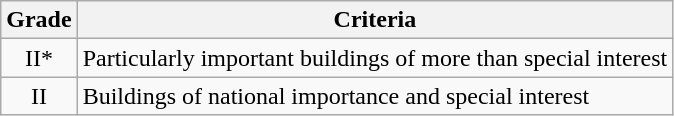<table class="wikitable">
<tr>
<th>Grade</th>
<th>Criteria</th>
</tr>
<tr>
<td align="center" >II*</td>
<td>Particularly important buildings of more than special interest</td>
</tr>
<tr>
<td align="center" >II</td>
<td>Buildings of national importance and special interest</td>
</tr>
</table>
